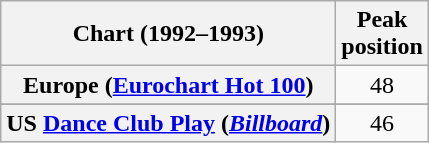<table class="wikitable sortable plainrowheaders" style="text-align:center">
<tr>
<th>Chart (1992–1993)</th>
<th>Peak<br>position</th>
</tr>
<tr>
<th scope="row">Europe (<a href='#'>Eurochart Hot 100</a>)</th>
<td>48</td>
</tr>
<tr>
</tr>
<tr>
</tr>
<tr>
<th scope="row">US <a href='#'>Dance Club Play</a> (<em><a href='#'>Billboard</a></em>)</th>
<td>46</td>
</tr>
</table>
